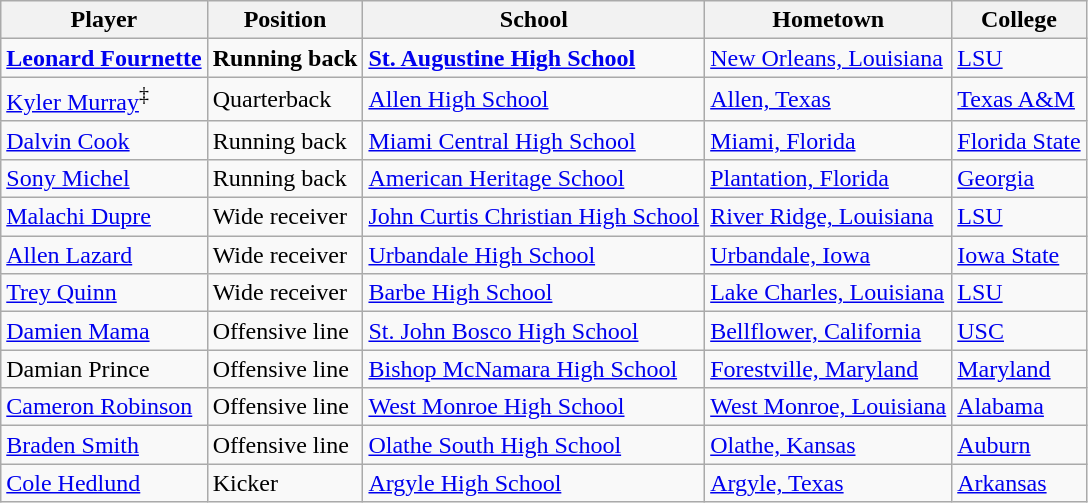<table class="wikitable">
<tr>
<th>Player</th>
<th>Position</th>
<th>School</th>
<th>Hometown</th>
<th>College</th>
</tr>
<tr>
<td><strong><a href='#'>Leonard Fournette</a></strong></td>
<td><strong>Running back</strong></td>
<td><strong><a href='#'>St. Augustine High School</a></strong></td>
<td><a href='#'>New Orleans, Louisiana</a></td>
<td><a href='#'>LSU</a></td>
</tr>
<tr>
<td><a href='#'>Kyler Murray</a><sup>‡</sup></td>
<td>Quarterback</td>
<td><a href='#'>Allen High School</a></td>
<td><a href='#'>Allen, Texas</a></td>
<td><a href='#'>Texas A&M</a></td>
</tr>
<tr>
<td><a href='#'>Dalvin Cook</a></td>
<td>Running back</td>
<td><a href='#'>Miami Central High School</a></td>
<td><a href='#'>Miami, Florida</a></td>
<td><a href='#'>Florida State</a></td>
</tr>
<tr>
<td><a href='#'>Sony Michel</a></td>
<td>Running back</td>
<td><a href='#'>American Heritage School</a></td>
<td><a href='#'>Plantation, Florida</a></td>
<td><a href='#'>Georgia</a></td>
</tr>
<tr>
<td><a href='#'>Malachi Dupre</a></td>
<td>Wide receiver</td>
<td><a href='#'>John Curtis Christian High School</a></td>
<td><a href='#'>River Ridge, Louisiana</a></td>
<td><a href='#'>LSU</a></td>
</tr>
<tr>
<td><a href='#'>Allen Lazard</a></td>
<td>Wide receiver</td>
<td><a href='#'>Urbandale High School</a></td>
<td><a href='#'>Urbandale, Iowa</a></td>
<td><a href='#'>Iowa State</a></td>
</tr>
<tr>
<td><a href='#'>Trey Quinn</a></td>
<td>Wide receiver</td>
<td><a href='#'>Barbe High School</a></td>
<td><a href='#'>Lake Charles, Louisiana</a></td>
<td><a href='#'>LSU</a></td>
</tr>
<tr>
<td><a href='#'>Damien Mama</a></td>
<td>Offensive line</td>
<td><a href='#'>St. John Bosco High School</a></td>
<td><a href='#'>Bellflower, California</a></td>
<td><a href='#'>USC</a></td>
</tr>
<tr>
<td>Damian Prince</td>
<td>Offensive line</td>
<td><a href='#'>Bishop McNamara High School</a></td>
<td><a href='#'>Forestville, Maryland</a></td>
<td><a href='#'>Maryland</a></td>
</tr>
<tr>
<td><a href='#'>Cameron Robinson</a></td>
<td>Offensive line</td>
<td><a href='#'>West Monroe High School</a></td>
<td><a href='#'>West Monroe, Louisiana</a></td>
<td><a href='#'>Alabama</a></td>
</tr>
<tr>
<td><a href='#'>Braden Smith</a></td>
<td>Offensive line</td>
<td><a href='#'>Olathe South High School</a></td>
<td><a href='#'>Olathe, Kansas</a></td>
<td><a href='#'>Auburn</a></td>
</tr>
<tr>
<td><a href='#'>Cole Hedlund</a></td>
<td>Kicker</td>
<td><a href='#'>Argyle High School</a></td>
<td><a href='#'>Argyle, Texas</a></td>
<td><a href='#'>Arkansas</a></td>
</tr>
</table>
